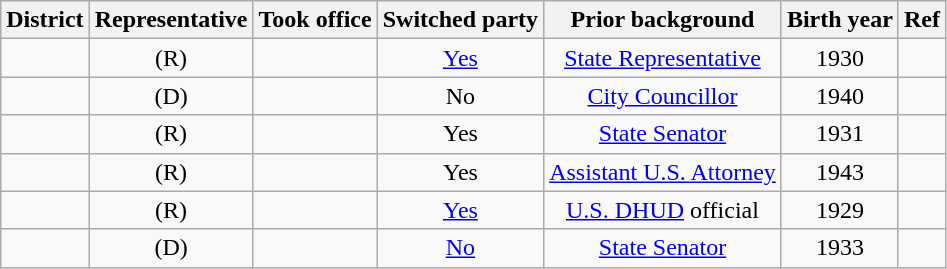<table class="sortable wikitable" style="text-align:center">
<tr>
<th>District</th>
<th>Representative</th>
<th>Took office</th>
<th>Switched party</th>
<th>Prior background</th>
<th>Birth year</th>
<th>Ref</th>
</tr>
<tr>
<td></td>
<td> (R)</td>
<td></td>
<td><a href='#'>Yes</a></td>
<td><a href='#'>State Representative</a></td>
<td>1930</td>
<td></td>
</tr>
<tr>
<td></td>
<td> (D)</td>
<td></td>
<td>No</td>
<td><a href='#'>City Councillor</a></td>
<td>1940</td>
<td></td>
</tr>
<tr>
<td></td>
<td> (R)</td>
<td></td>
<td>Yes</td>
<td><a href='#'>State Senator</a></td>
<td>1931</td>
<td></td>
</tr>
<tr>
<td></td>
<td> (R)</td>
<td></td>
<td>Yes</td>
<td><a href='#'>Assistant U.S. Attorney</a></td>
<td>1943</td>
<td></td>
</tr>
<tr>
<td></td>
<td> (R)</td>
<td></td>
<td><a href='#'>Yes</a></td>
<td><a href='#'>U.S. DHUD</a> official</td>
<td>1929</td>
<td></td>
</tr>
<tr>
<td></td>
<td> (D)</td>
<td></td>
<td><a href='#'>No</a></td>
<td><a href='#'>State Senator</a></td>
<td>1933</td>
<td></td>
</tr>
</table>
